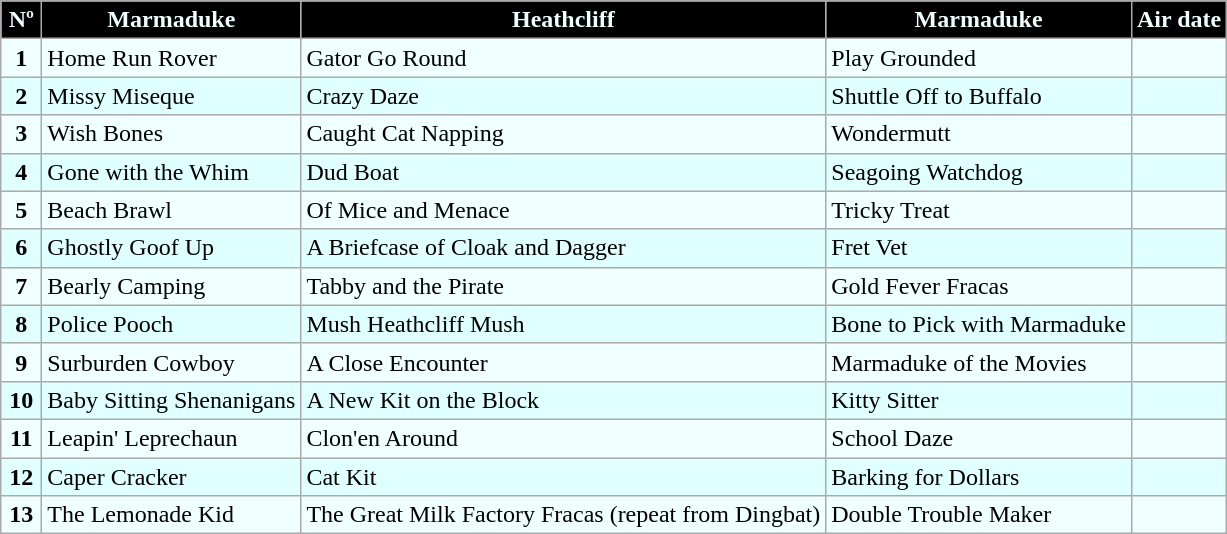<table class=wikitable style="background:#F0FFFF">
<tr>
<th style="background:#000000; color:#F0FFFF; width:20px">Nº</th>
<th style="background:#000000; color:#F0FFFF">Marmaduke</th>
<th style="background:#000000; color:#F0FFFF">Heathcliff</th>
<th style="background:#000000; color:#F0FFFF">Marmaduke</th>
<th style="background:#000000; color:#F0FFFF">Air date</th>
</tr>
<tr>
<td align="center"><strong>1</strong></td>
<td>Home Run Rover</td>
<td>Gator Go Round</td>
<td>Play Grounded</td>
<td align="center"></td>
</tr>
<tr bgcolor="E0FFFF">
<td align="center"><strong>2</strong></td>
<td>Missy Miseque</td>
<td>Crazy Daze</td>
<td>Shuttle Off to Buffalo</td>
<td align="center"></td>
</tr>
<tr>
<td align="center"><strong>3</strong></td>
<td>Wish Bones</td>
<td>Caught Cat Napping</td>
<td>Wondermutt</td>
<td align="center"></td>
</tr>
<tr bgcolor="E0FFFF">
<td align="center"><strong>4</strong></td>
<td>Gone with the Whim</td>
<td>Dud Boat</td>
<td>Seagoing Watchdog</td>
<td align="center"></td>
</tr>
<tr>
<td align="center"><strong>5</strong></td>
<td>Beach Brawl</td>
<td>Of Mice and Menace</td>
<td>Tricky Treat</td>
<td align="center"></td>
</tr>
<tr bgcolor="E0FFFF">
<td align="center"><strong>6</strong></td>
<td>Ghostly Goof Up</td>
<td>A Briefcase of Cloak and Dagger</td>
<td>Fret Vet</td>
<td align="center"></td>
</tr>
<tr>
<td align="center"><strong>7</strong></td>
<td>Bearly Camping</td>
<td>Tabby and the Pirate</td>
<td>Gold Fever Fracas</td>
<td align="center"></td>
</tr>
<tr bgcolor="E0FFFF">
<td align="center"><strong>8</strong></td>
<td>Police Pooch</td>
<td>Mush Heathcliff Mush</td>
<td>Bone to Pick with Marmaduke</td>
<td align="center"></td>
</tr>
<tr>
<td align="center"><strong>9</strong></td>
<td>Surburden Cowboy</td>
<td>A Close Encounter</td>
<td>Marmaduke of the Movies</td>
<td align="center"></td>
</tr>
<tr bgcolor="E0FFFF">
<td align="center"><strong>10</strong></td>
<td>Baby Sitting Shenanigans</td>
<td>A New Kit on the Block</td>
<td>Kitty Sitter</td>
<td align="center"></td>
</tr>
<tr>
<td align="center"><strong>11</strong></td>
<td>Leapin' Leprechaun</td>
<td>Clon'en Around</td>
<td>School Daze</td>
<td align="center"></td>
</tr>
<tr bgcolor="E0FFFF">
<td align="center"><strong>12</strong></td>
<td>Caper Cracker</td>
<td>Cat Kit</td>
<td>Barking for Dollars</td>
<td align="center"></td>
</tr>
<tr>
<td align="center"><strong>13</strong></td>
<td>The Lemonade Kid</td>
<td>The Great Milk Factory Fracas (repeat from Dingbat)</td>
<td>Double Trouble Maker</td>
<td align="center"></td>
</tr>
</table>
